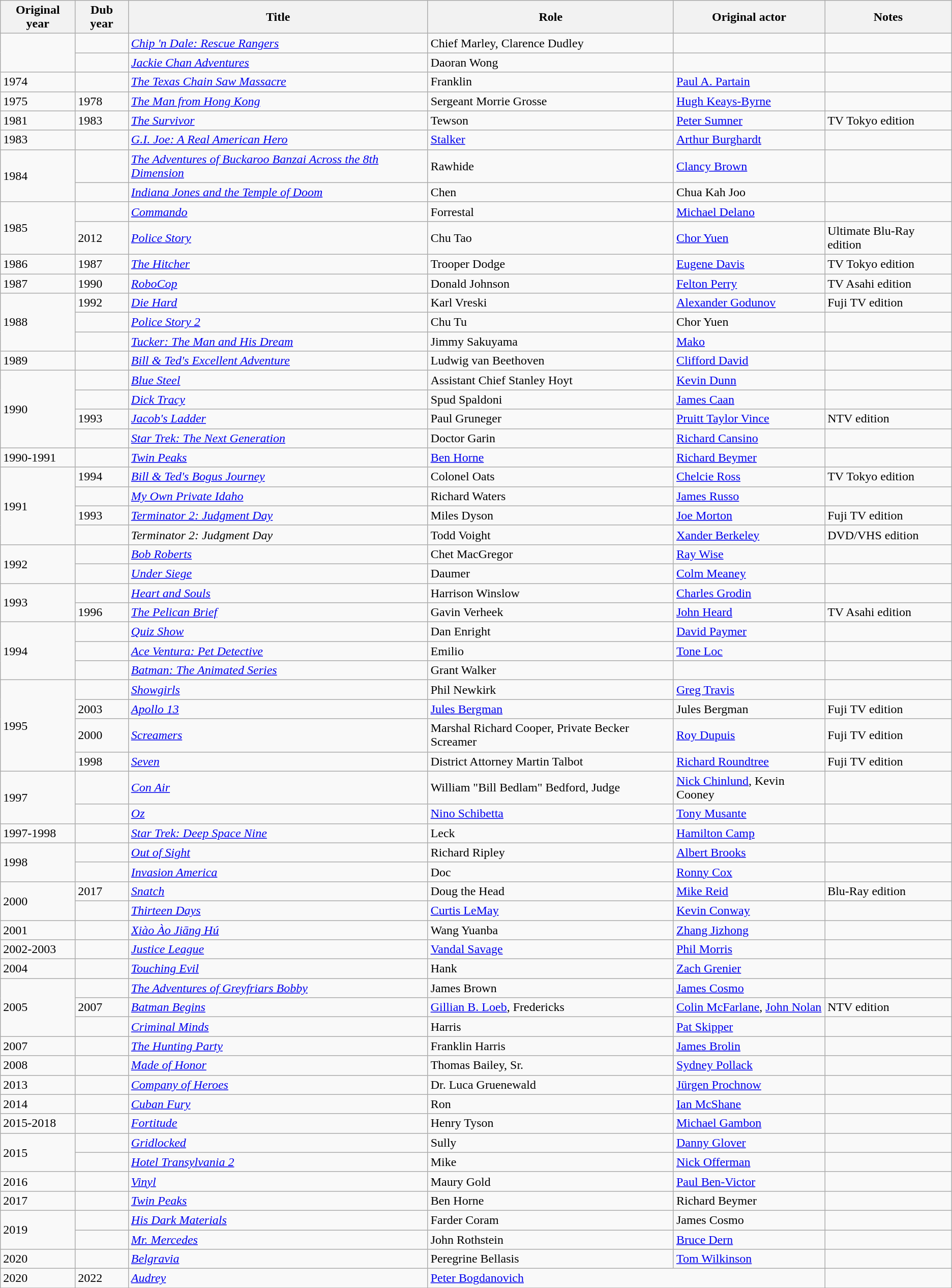<table class="wikitable sortable">
<tr>
<th>Original year</th>
<th>Dub year</th>
<th>Title</th>
<th>Role</th>
<th>Original actor</th>
<th>Notes</th>
</tr>
<tr>
<td rowspan="2"></td>
<td></td>
<td><em><a href='#'>Chip 'n Dale: Rescue Rangers</a></em></td>
<td>Chief Marley, Clarence Dudley</td>
<td></td>
<td></td>
</tr>
<tr>
<td></td>
<td><em><a href='#'>Jackie Chan Adventures</a></em></td>
<td>Daoran Wong</td>
<td></td>
<td></td>
</tr>
<tr>
<td>1974</td>
<td></td>
<td><em><a href='#'>The Texas Chain Saw Massacre</a></em></td>
<td>Franklin</td>
<td><a href='#'>Paul A. Partain</a></td>
<td></td>
</tr>
<tr>
<td>1975</td>
<td>1978</td>
<td><em><a href='#'>The Man from Hong Kong</a></em></td>
<td>Sergeant Morrie Grosse</td>
<td><a href='#'>Hugh Keays-Byrne</a></td>
<td></td>
</tr>
<tr>
<td>1981</td>
<td>1983</td>
<td><em><a href='#'>The Survivor</a></em></td>
<td>Tewson</td>
<td><a href='#'>Peter Sumner</a></td>
<td>TV Tokyo edition</td>
</tr>
<tr>
<td>1983</td>
<td></td>
<td><em><a href='#'>G.I. Joe: A Real American Hero</a></em></td>
<td><a href='#'>Stalker</a></td>
<td><a href='#'>Arthur Burghardt</a></td>
<td></td>
</tr>
<tr>
<td rowspan="2">1984</td>
<td></td>
<td><em><a href='#'>The Adventures of Buckaroo Banzai Across the 8th Dimension</a></em></td>
<td>Rawhide</td>
<td><a href='#'>Clancy Brown</a></td>
<td></td>
</tr>
<tr>
<td></td>
<td><em><a href='#'>Indiana Jones and the Temple of Doom</a></em></td>
<td>Chen</td>
<td>Chua Kah Joo</td>
<td></td>
</tr>
<tr>
<td rowspan="2">1985</td>
<td></td>
<td><em><a href='#'>Commando</a></em></td>
<td>Forrestal</td>
<td><a href='#'>Michael Delano</a></td>
<td></td>
</tr>
<tr>
<td>2012</td>
<td><em><a href='#'>Police Story</a></em></td>
<td>Chu Tao</td>
<td><a href='#'>Chor Yuen</a></td>
<td>Ultimate Blu-Ray edition</td>
</tr>
<tr>
<td>1986</td>
<td>1987</td>
<td><em><a href='#'>The Hitcher</a></em></td>
<td>Trooper Dodge</td>
<td><a href='#'>Eugene Davis</a></td>
<td>TV Tokyo edition</td>
</tr>
<tr>
<td>1987</td>
<td>1990</td>
<td><em><a href='#'>RoboCop</a></em></td>
<td>Donald Johnson</td>
<td><a href='#'>Felton Perry</a></td>
<td>TV Asahi edition</td>
</tr>
<tr>
<td rowspan="3">1988</td>
<td>1992</td>
<td><em><a href='#'>Die Hard</a></em></td>
<td>Karl Vreski</td>
<td><a href='#'>Alexander Godunov</a></td>
<td>Fuji TV edition</td>
</tr>
<tr>
<td></td>
<td><em><a href='#'>Police Story 2</a></em></td>
<td>Chu Tu</td>
<td>Chor Yuen</td>
<td></td>
</tr>
<tr>
<td></td>
<td><em><a href='#'>Tucker: The Man and His Dream</a></em></td>
<td>Jimmy Sakuyama</td>
<td><a href='#'>Mako</a></td>
<td></td>
</tr>
<tr>
<td>1989</td>
<td></td>
<td><em><a href='#'>Bill & Ted's Excellent Adventure</a></em></td>
<td>Ludwig van Beethoven</td>
<td><a href='#'>Clifford David</a></td>
<td></td>
</tr>
<tr>
<td rowspan="4">1990</td>
<td></td>
<td><em><a href='#'>Blue Steel</a></em></td>
<td>Assistant Chief Stanley Hoyt</td>
<td><a href='#'>Kevin Dunn</a></td>
<td></td>
</tr>
<tr>
<td></td>
<td><em><a href='#'>Dick Tracy</a></em></td>
<td>Spud Spaldoni</td>
<td><a href='#'>James Caan</a></td>
<td></td>
</tr>
<tr>
<td>1993</td>
<td><em><a href='#'>Jacob's Ladder</a></em></td>
<td>Paul Gruneger</td>
<td><a href='#'>Pruitt Taylor Vince</a></td>
<td>NTV edition</td>
</tr>
<tr>
<td></td>
<td><em><a href='#'>Star Trek: The Next Generation</a></em></td>
<td>Doctor Garin</td>
<td><a href='#'>Richard Cansino</a></td>
<td></td>
</tr>
<tr>
<td>1990-1991</td>
<td></td>
<td><em><a href='#'>Twin Peaks</a></em></td>
<td><a href='#'>Ben Horne</a></td>
<td><a href='#'>Richard Beymer</a></td>
<td></td>
</tr>
<tr>
<td rowspan="4">1991</td>
<td>1994</td>
<td><em><a href='#'>Bill & Ted's Bogus Journey</a></em></td>
<td>Colonel Oats</td>
<td><a href='#'>Chelcie Ross</a></td>
<td>TV Tokyo edition</td>
</tr>
<tr>
<td></td>
<td><em><a href='#'>My Own Private Idaho</a></em></td>
<td>Richard Waters</td>
<td><a href='#'>James Russo</a></td>
<td></td>
</tr>
<tr>
<td>1993</td>
<td><em><a href='#'>Terminator 2: Judgment Day</a></em></td>
<td>Miles Dyson</td>
<td><a href='#'>Joe Morton</a></td>
<td>Fuji TV edition</td>
</tr>
<tr>
<td></td>
<td><em>Terminator 2: Judgment Day</em></td>
<td>Todd Voight</td>
<td><a href='#'>Xander Berkeley</a></td>
<td>DVD/VHS edition</td>
</tr>
<tr>
<td rowspan="2">1992</td>
<td></td>
<td><em><a href='#'>Bob Roberts</a></em></td>
<td>Chet MacGregor</td>
<td><a href='#'>Ray Wise</a></td>
<td></td>
</tr>
<tr>
<td></td>
<td><em><a href='#'>Under Siege</a></em></td>
<td>Daumer</td>
<td><a href='#'>Colm Meaney</a></td>
<td></td>
</tr>
<tr>
<td rowspan="2">1993</td>
<td></td>
<td><em><a href='#'>Heart and Souls</a></em></td>
<td>Harrison Winslow</td>
<td><a href='#'>Charles Grodin</a></td>
<td></td>
</tr>
<tr>
<td>1996</td>
<td><em><a href='#'>The Pelican Brief</a></em></td>
<td>Gavin Verheek</td>
<td><a href='#'>John Heard</a></td>
<td>TV Asahi edition</td>
</tr>
<tr>
<td rowspan="3">1994</td>
<td></td>
<td><em><a href='#'>Quiz Show</a></em></td>
<td>Dan Enright</td>
<td><a href='#'>David Paymer</a></td>
<td></td>
</tr>
<tr>
<td></td>
<td><em><a href='#'>Ace Ventura: Pet Detective</a></em></td>
<td>Emilio</td>
<td><a href='#'>Tone Loc</a></td>
<td></td>
</tr>
<tr>
<td></td>
<td><em><a href='#'>Batman: The Animated Series</a></em></td>
<td>Grant Walker</td>
<td></td>
<td></td>
</tr>
<tr>
<td rowspan="4">1995</td>
<td></td>
<td><em><a href='#'>Showgirls</a></em></td>
<td>Phil Newkirk</td>
<td><a href='#'>Greg Travis</a></td>
<td></td>
</tr>
<tr>
<td>2003</td>
<td><em><a href='#'>Apollo 13</a></em></td>
<td><a href='#'>Jules Bergman</a></td>
<td>Jules Bergman</td>
<td>Fuji TV edition</td>
</tr>
<tr>
<td>2000</td>
<td><em><a href='#'>Screamers</a></em></td>
<td>Marshal Richard Cooper, Private Becker Screamer</td>
<td><a href='#'>Roy Dupuis</a></td>
<td>Fuji TV edition</td>
</tr>
<tr>
<td>1998</td>
<td><em><a href='#'>Seven</a></em></td>
<td>District Attorney Martin Talbot</td>
<td><a href='#'>Richard Roundtree</a></td>
<td>Fuji TV edition</td>
</tr>
<tr>
<td rowspan="2">1997</td>
<td></td>
<td><em><a href='#'>Con Air</a></em></td>
<td>William "Bill Bedlam" Bedford, Judge</td>
<td><a href='#'>Nick Chinlund</a>, Kevin Cooney</td>
<td></td>
</tr>
<tr>
<td></td>
<td><em><a href='#'>Oz</a></em></td>
<td><a href='#'>Nino Schibetta</a></td>
<td><a href='#'>Tony Musante</a></td>
<td></td>
</tr>
<tr>
<td>1997-1998</td>
<td></td>
<td><em><a href='#'>Star Trek: Deep Space Nine</a></em></td>
<td>Leck</td>
<td><a href='#'>Hamilton Camp</a></td>
<td></td>
</tr>
<tr>
<td rowspan="2">1998</td>
<td></td>
<td><em><a href='#'>Out of Sight</a></em></td>
<td>Richard Ripley</td>
<td><a href='#'>Albert Brooks</a></td>
<td></td>
</tr>
<tr>
<td></td>
<td><em><a href='#'>Invasion America</a></em></td>
<td>Doc</td>
<td><a href='#'>Ronny Cox</a></td>
<td></td>
</tr>
<tr>
<td rowspan="2">2000</td>
<td>2017</td>
<td><em><a href='#'>Snatch</a></em></td>
<td>Doug the Head</td>
<td><a href='#'>Mike Reid</a></td>
<td>Blu-Ray edition</td>
</tr>
<tr>
<td></td>
<td><em><a href='#'>Thirteen Days</a></em></td>
<td><a href='#'>Curtis LeMay</a></td>
<td><a href='#'>Kevin Conway</a></td>
<td></td>
</tr>
<tr>
<td>2001</td>
<td></td>
<td><em><a href='#'>Xiào Ào Jiāng Hú</a></em></td>
<td>Wang Yuanba</td>
<td><a href='#'>Zhang Jizhong</a></td>
<td></td>
</tr>
<tr>
<td>2002-2003</td>
<td></td>
<td><em><a href='#'>Justice League</a></em></td>
<td><a href='#'>Vandal Savage</a></td>
<td><a href='#'>Phil Morris</a></td>
<td></td>
</tr>
<tr>
<td>2004</td>
<td></td>
<td><em><a href='#'>Touching Evil</a></em></td>
<td>Hank</td>
<td><a href='#'>Zach Grenier</a></td>
<td></td>
</tr>
<tr>
<td rowspan="3">2005</td>
<td></td>
<td><em><a href='#'>The Adventures of Greyfriars Bobby</a></em></td>
<td>James Brown</td>
<td><a href='#'>James Cosmo</a></td>
<td></td>
</tr>
<tr>
<td>2007</td>
<td><em><a href='#'>Batman Begins</a></em></td>
<td><a href='#'>Gillian B. Loeb</a>, Fredericks</td>
<td><a href='#'>Colin McFarlane</a>, <a href='#'>John Nolan</a></td>
<td>NTV edition</td>
</tr>
<tr>
<td></td>
<td><em><a href='#'>Criminal Minds</a></em></td>
<td>Harris</td>
<td><a href='#'>Pat Skipper</a></td>
<td></td>
</tr>
<tr>
<td>2007</td>
<td></td>
<td><em><a href='#'>The Hunting Party</a></em></td>
<td>Franklin Harris</td>
<td><a href='#'>James Brolin</a></td>
<td></td>
</tr>
<tr>
<td>2008</td>
<td></td>
<td><em><a href='#'>Made of Honor</a></em></td>
<td>Thomas Bailey, Sr.</td>
<td><a href='#'>Sydney Pollack</a></td>
<td></td>
</tr>
<tr>
<td>2013</td>
<td></td>
<td><em><a href='#'>Company of Heroes</a></em></td>
<td>Dr. Luca Gruenewald</td>
<td><a href='#'>Jürgen Prochnow</a></td>
<td></td>
</tr>
<tr>
<td>2014</td>
<td></td>
<td><em><a href='#'>Cuban Fury</a></em></td>
<td>Ron</td>
<td><a href='#'>Ian McShane</a></td>
<td></td>
</tr>
<tr>
<td>2015-2018</td>
<td></td>
<td><em><a href='#'>Fortitude</a></em></td>
<td>Henry Tyson</td>
<td><a href='#'>Michael Gambon</a></td>
<td></td>
</tr>
<tr>
<td rowspan="2">2015</td>
<td></td>
<td><em><a href='#'>Gridlocked</a></em></td>
<td>Sully</td>
<td><a href='#'>Danny Glover</a></td>
<td></td>
</tr>
<tr>
<td></td>
<td><em><a href='#'>Hotel Transylvania 2</a></em></td>
<td>Mike</td>
<td><a href='#'>Nick Offerman</a></td>
<td></td>
</tr>
<tr>
<td>2016</td>
<td></td>
<td><em><a href='#'>Vinyl</a></em></td>
<td>Maury Gold</td>
<td><a href='#'>Paul Ben-Victor</a></td>
<td></td>
</tr>
<tr>
<td>2017</td>
<td></td>
<td><em><a href='#'>Twin Peaks</a></em></td>
<td>Ben Horne</td>
<td>Richard Beymer</td>
<td></td>
</tr>
<tr>
<td rowspan="2">2019</td>
<td></td>
<td><em><a href='#'>His Dark Materials</a></em></td>
<td>Farder Coram</td>
<td>James Cosmo</td>
<td></td>
</tr>
<tr>
<td></td>
<td><em><a href='#'>Mr. Mercedes</a></em></td>
<td>John Rothstein</td>
<td><a href='#'>Bruce Dern</a></td>
<td></td>
</tr>
<tr>
<td>2020</td>
<td></td>
<td><em><a href='#'>Belgravia</a></em></td>
<td>Peregrine Bellasis</td>
<td><a href='#'>Tom Wilkinson</a></td>
<td></td>
</tr>
<tr>
<td>2020</td>
<td>2022</td>
<td><em><a href='#'>Audrey</a></em></td>
<td colspan="2"><a href='#'>Peter Bogdanovich</a></td>
<td></td>
</tr>
<tr>
</tr>
</table>
